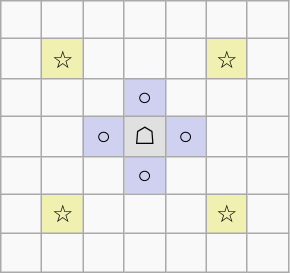<table border="1" class="wikitable">
<tr align=center>
<td width="20"> </td>
<td width="20"> </td>
<td width="20"> </td>
<td width="20"> </td>
<td width="20"> </td>
<td width="20"> </td>
<td width="20"> </td>
</tr>
<tr align=center>
<td> </td>
<td style="background:#f0f0b0;">☆</td>
<td> </td>
<td> </td>
<td> </td>
<td style="background:#f0f0b0;">☆</td>
<td> </td>
</tr>
<tr align=center>
<td> </td>
<td> </td>
<td> </td>
<td style="background:#d0d0f0;">○</td>
<td> </td>
<td> </td>
<td> </td>
</tr>
<tr align=center>
<td> </td>
<td> </td>
<td style="background:#d0d0f0;">○</td>
<td style="background:#e0e0e0;">☖</td>
<td style="background:#d0d0f0;">○</td>
<td> </td>
<td> </td>
</tr>
<tr align=center>
<td> </td>
<td> </td>
<td> </td>
<td style="background:#d0d0f0;">○</td>
<td> </td>
<td> </td>
<td> </td>
</tr>
<tr align=center>
<td> </td>
<td style="background:#f0f0b0;">☆</td>
<td> </td>
<td> </td>
<td> </td>
<td style="background:#f0f0b0;">☆</td>
<td> </td>
</tr>
<tr align=center>
<td> </td>
<td> </td>
<td> </td>
<td> </td>
<td> </td>
<td> </td>
<td> </td>
</tr>
</table>
